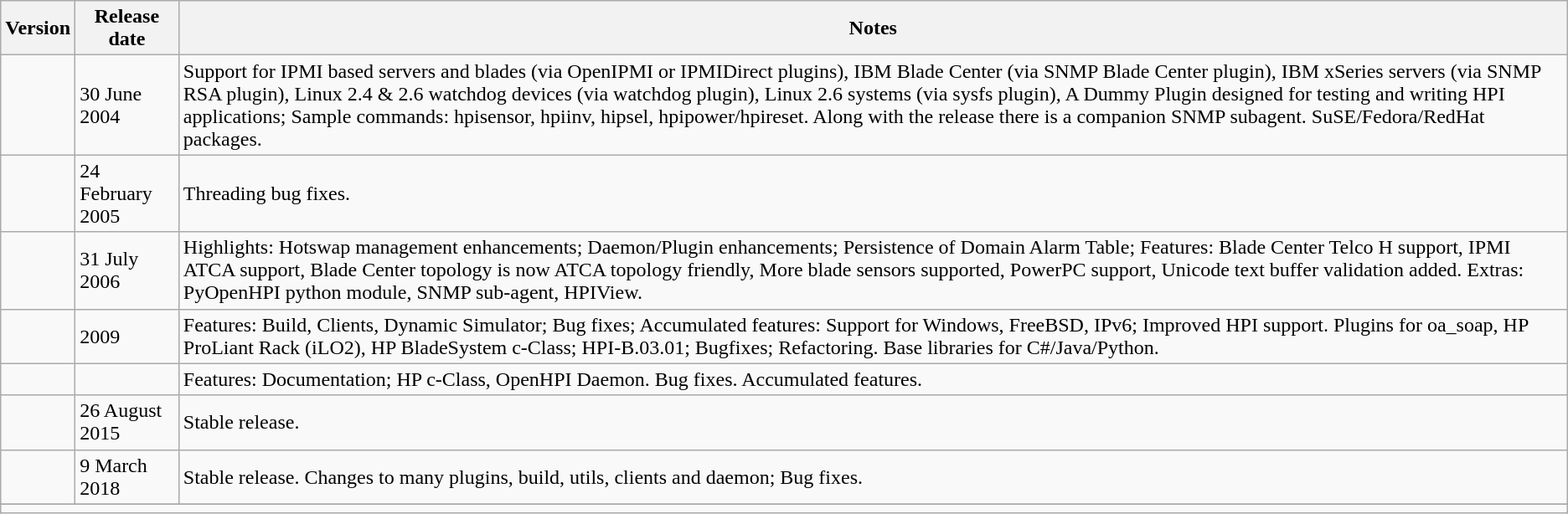<table class="wikitable">
<tr>
<th>Version</th>
<th>Release date</th>
<th>Notes</th>
</tr>
<tr>
<td></td>
<td>30 June 2004</td>
<td>Support for IPMI based servers and blades (via OpenIPMI or IPMIDirect plugins), IBM Blade Center (via SNMP Blade Center plugin), IBM xSeries servers (via SNMP RSA plugin), Linux 2.4 & 2.6 watchdog devices (via watchdog plugin), Linux 2.6 systems (via sysfs plugin), A Dummy Plugin designed for testing and writing HPI applications; Sample commands: hpisensor, hpiinv, hipsel, hpipower/hpireset. Along with the release there is a companion SNMP subagent. SuSE/Fedora/RedHat packages.</td>
</tr>
<tr>
<td></td>
<td>24 February 2005</td>
<td>Threading bug fixes.</td>
</tr>
<tr>
<td></td>
<td>31 July 2006</td>
<td>Highlights: Hotswap management enhancements; Daemon/Plugin enhancements; Persistence of Domain Alarm Table; Features: Blade Center Telco H support, IPMI ATCA support, Blade Center topology is now ATCA topology friendly, More blade sensors supported, PowerPC support, Unicode text buffer validation added. Extras: PyOpenHPI python module, SNMP sub-agent, HPIView.</td>
</tr>
<tr>
<td></td>
<td>2009</td>
<td>Features: Build, Clients, Dynamic Simulator; Bug fixes;  Accumulated features: Support for Windows, FreeBSD, IPv6; Improved HPI support. Plugins for oa_soap, HP ProLiant Rack (iLO2), HP BladeSystem c-Class; HPI-B.03.01; Bugfixes; Refactoring. Base libraries for C#/Java/Python.</td>
</tr>
<tr>
<td></td>
<td></td>
<td>Features: Documentation; HP c-Class, OpenHPI Daemon. Bug fixes. Accumulated features.</td>
</tr>
<tr>
<td></td>
<td>26 August 2015</td>
<td>Stable release.</td>
</tr>
<tr>
<td></td>
<td>9 March 2018</td>
<td>Stable release. Changes to many plugins, build, utils, clients and daemon; Bug fixes.</td>
</tr>
<tr>
</tr>
<tr class="sortbottom">
<td colspan="3"></td>
</tr>
</table>
